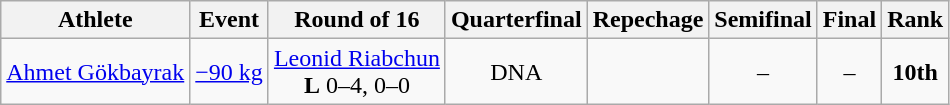<table class="wikitable">
<tr>
<th>Athlete</th>
<th>Event</th>
<th>Round of 16</th>
<th>Quarterfinal</th>
<th>Repechage</th>
<th>Semifinal</th>
<th>Final</th>
<th>Rank</th>
</tr>
<tr align=center>
<td align=left><a href='#'>Ahmet Gökbayrak</a></td>
<td><a href='#'>−90 kg</a></td>
<td> <a href='#'>Leonid Riabchun</a><br><strong>L</strong> 0–4, 0–0</td>
<td>DNA</td>
<td></td>
<td>–</td>
<td>–</td>
<td><strong>10th</strong></td>
</tr>
</table>
